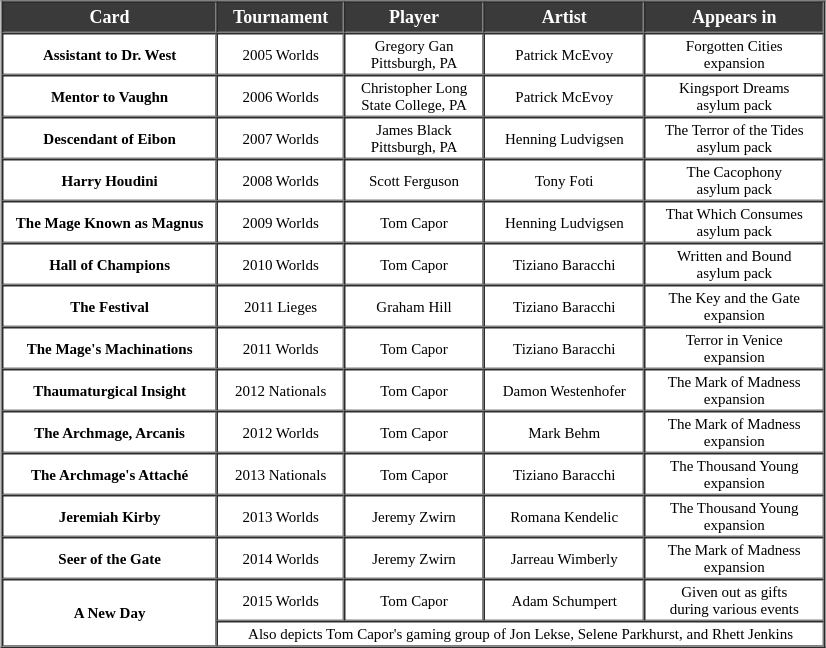<table class="sortable" border="1" cellpadding="2" cellspacing="0" style="text-align:center; font-size:10px" align="center" width="550px">
<tr bgcolor="#3A3A3A">
<td style="font-size:12px; color:white; text-align:center"><strong>Card</strong></td>
<td style="font-size:12px; color:white; text-align:center"><strong>Tournament</strong></td>
<td style="font-size:12px; color:white; text-align:center"><strong>Player</strong></td>
<td style="font-size:12px; color:white; text-align:center"><strong>Artist</strong></td>
<td style="font-size:12px; color:white; text-align:center"><strong>Appears in</strong></td>
</tr>
<tr>
<td><strong>Assistant to Dr. West</strong></td>
<td>2005 Worlds</td>
<td>Gregory Gan<br>Pittsburgh, PA</td>
<td>Patrick McEvoy</td>
<td>Forgotten Cities<br>expansion</td>
</tr>
<tr>
<td><strong>Mentor to Vaughn</strong></td>
<td>2006 Worlds</td>
<td>Christopher Long<br>State College, PA</td>
<td>Patrick McEvoy</td>
<td>Kingsport Dreams<br>asylum pack</td>
</tr>
<tr>
<td><strong>Descendant of Eibon</strong></td>
<td>2007 Worlds</td>
<td>James Black<br>Pittsburgh, PA</td>
<td>Henning Ludvigsen</td>
<td>The Terror of the Tides<br>asylum pack</td>
</tr>
<tr>
<td><strong>Harry Houdini</strong></td>
<td>2008 Worlds</td>
<td>Scott Ferguson</td>
<td>Tony Foti</td>
<td>The Cacophony<br>asylum pack</td>
</tr>
<tr>
<td><strong>The Mage Known as Magnus</strong></td>
<td>2009 Worlds</td>
<td>Tom Capor</td>
<td>Henning Ludvigsen</td>
<td>That Which Consumes<br>asylum pack</td>
</tr>
<tr>
<td><strong>Hall of Champions</strong></td>
<td>2010 Worlds</td>
<td>Tom Capor</td>
<td>Tiziano Baracchi</td>
<td>Written and Bound<br>asylum pack</td>
</tr>
<tr>
<td><strong>The Festival</strong></td>
<td>2011 Lieges</td>
<td>Graham Hill</td>
<td>Tiziano Baracchi</td>
<td>The Key and the Gate<br>expansion</td>
</tr>
<tr>
<td><strong>The Mage's Machinations</strong></td>
<td>2011 Worlds</td>
<td>Tom Capor</td>
<td>Tiziano Baracchi</td>
<td>Terror in Venice<br>expansion</td>
</tr>
<tr>
<td><strong>Thaumaturgical Insight</strong></td>
<td>2012 Nationals</td>
<td>Tom Capor</td>
<td>Damon Westenhofer</td>
<td>The Mark of Madness<br>expansion</td>
</tr>
<tr>
<td><strong>The Archmage, Arcanis</strong></td>
<td>2012 Worlds</td>
<td>Tom Capor</td>
<td>Mark Behm</td>
<td>The Mark of Madness<br>expansion</td>
</tr>
<tr>
<td><strong>The Archmage's Attaché</strong></td>
<td>2013 Nationals</td>
<td>Tom Capor</td>
<td>Tiziano Baracchi</td>
<td>The Thousand Young<br>expansion</td>
</tr>
<tr>
<td><strong>Jeremiah Kirby</strong></td>
<td>2013 Worlds</td>
<td>Jeremy Zwirn</td>
<td>Romana Kendelic</td>
<td>The Thousand Young<br>expansion</td>
</tr>
<tr>
<td><strong>Seer of the Gate</strong></td>
<td>2014 Worlds</td>
<td>Jeremy Zwirn</td>
<td>Jarreau Wimberly</td>
<td>The Mark of Madness<br>expansion</td>
</tr>
<tr>
<td rowspan="2"><strong>A New Day</strong></td>
<td>2015 Worlds</td>
<td>Tom Capor</td>
<td>Adam Schumpert</td>
<td>Given out as gifts<br>during various events</td>
</tr>
<tr>
<td colspan="4">Also depicts Tom Capor's gaming group of Jon Lekse, Selene Parkhurst, and Rhett Jenkins</td>
</tr>
</table>
